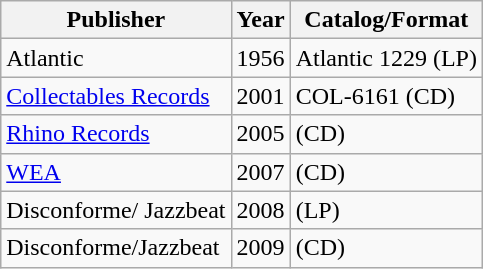<table class="wikitable">
<tr>
<th>Publisher</th>
<th>Year</th>
<th>Catalog/Format</th>
</tr>
<tr>
<td>Atlantic</td>
<td>1956</td>
<td>Atlantic 1229 (LP)</td>
</tr>
<tr>
<td><a href='#'>Collectables Records</a></td>
<td>2001</td>
<td>COL-6161 (CD)</td>
</tr>
<tr>
<td><a href='#'>Rhino Records</a></td>
<td>2005</td>
<td>(CD)</td>
</tr>
<tr>
<td><a href='#'>WEA</a></td>
<td>2007</td>
<td>(CD)</td>
</tr>
<tr>
<td>Disconforme/ Jazzbeat</td>
<td>2008</td>
<td>(LP)</td>
</tr>
<tr>
<td>Disconforme/Jazzbeat</td>
<td>2009</td>
<td>(CD)</td>
</tr>
</table>
